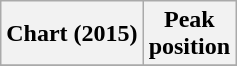<table class="wikitable plainrowheaders">
<tr>
<th scope="col">Chart (2015)</th>
<th scope="col">Peak<br>position</th>
</tr>
<tr>
</tr>
</table>
